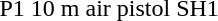<table>
<tr>
<td nowrap>P1 10 m air pistol<br></td>
<td>SH1</td>
<td></td>
<td></td>
<td></td>
</tr>
</table>
